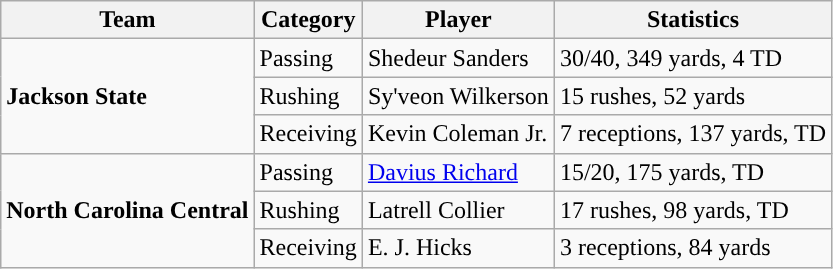<table class="wikitable" style="float: left;">
<tr>
<th>Team</th>
<th>Category</th>
<th>Player</th>
<th>Statistics</th>
</tr>
<tr>
<td rowspan=3><strong>Jackson State</strong></td>
<td>Passing</td>
<td>Shedeur Sanders</td>
<td>30/40, 349 yards, 4 TD</td>
</tr>
<tr>
<td>Rushing</td>
<td>Sy'veon Wilkerson</td>
<td>15 rushes, 52 yards</td>
</tr>
<tr>
<td>Receiving</td>
<td>Kevin Coleman Jr.</td>
<td>7 receptions, 137 yards, TD</td>
</tr>
<tr>
<td rowspan=3><strong>North Carolina Central</strong></td>
<td>Passing</td>
<td><a href='#'>Davius Richard</a></td>
<td>15/20, 175 yards, TD</td>
</tr>
<tr>
<td>Rushing</td>
<td>Latrell Collier</td>
<td>17 rushes, 98 yards, TD</td>
</tr>
<tr>
<td>Receiving</td>
<td>E. J. Hicks</td>
<td>3 receptions, 84 yards</td>
</tr>
</table>
